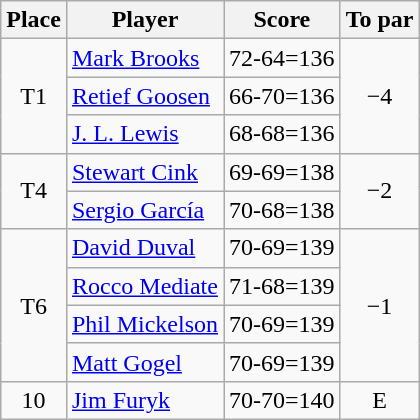<table class="wikitable">
<tr>
<th>Place</th>
<th>Player</th>
<th>Score</th>
<th>To par</th>
</tr>
<tr>
<td rowspan="3" align=center>T1</td>
<td> <a href='#'>Mark Brooks</a></td>
<td>72-64=136</td>
<td rowspan="3" align=center>−4</td>
</tr>
<tr>
<td> <a href='#'>Retief Goosen</a></td>
<td>66-70=136</td>
</tr>
<tr>
<td> <a href='#'>J. L. Lewis</a></td>
<td>68-68=136</td>
</tr>
<tr>
<td rowspan="2" align=center>T4</td>
<td> <a href='#'>Stewart Cink</a></td>
<td>69-69=138</td>
<td rowspan="2" align=center>−2</td>
</tr>
<tr>
<td> <a href='#'>Sergio García</a></td>
<td>70-68=138</td>
</tr>
<tr>
<td rowspan="4" align=center>T6</td>
<td> <a href='#'>David Duval</a></td>
<td>70-69=139</td>
<td rowspan="4" align=center>−1</td>
</tr>
<tr>
<td> <a href='#'>Rocco Mediate</a></td>
<td>71-68=139</td>
</tr>
<tr>
<td> <a href='#'>Phil Mickelson</a></td>
<td>70-69=139</td>
</tr>
<tr>
<td> <a href='#'>Matt Gogel</a></td>
<td>70-69=139</td>
</tr>
<tr>
<td align=center>10</td>
<td> <a href='#'>Jim Furyk</a></td>
<td>70-70=140</td>
<td align=center>E</td>
</tr>
</table>
